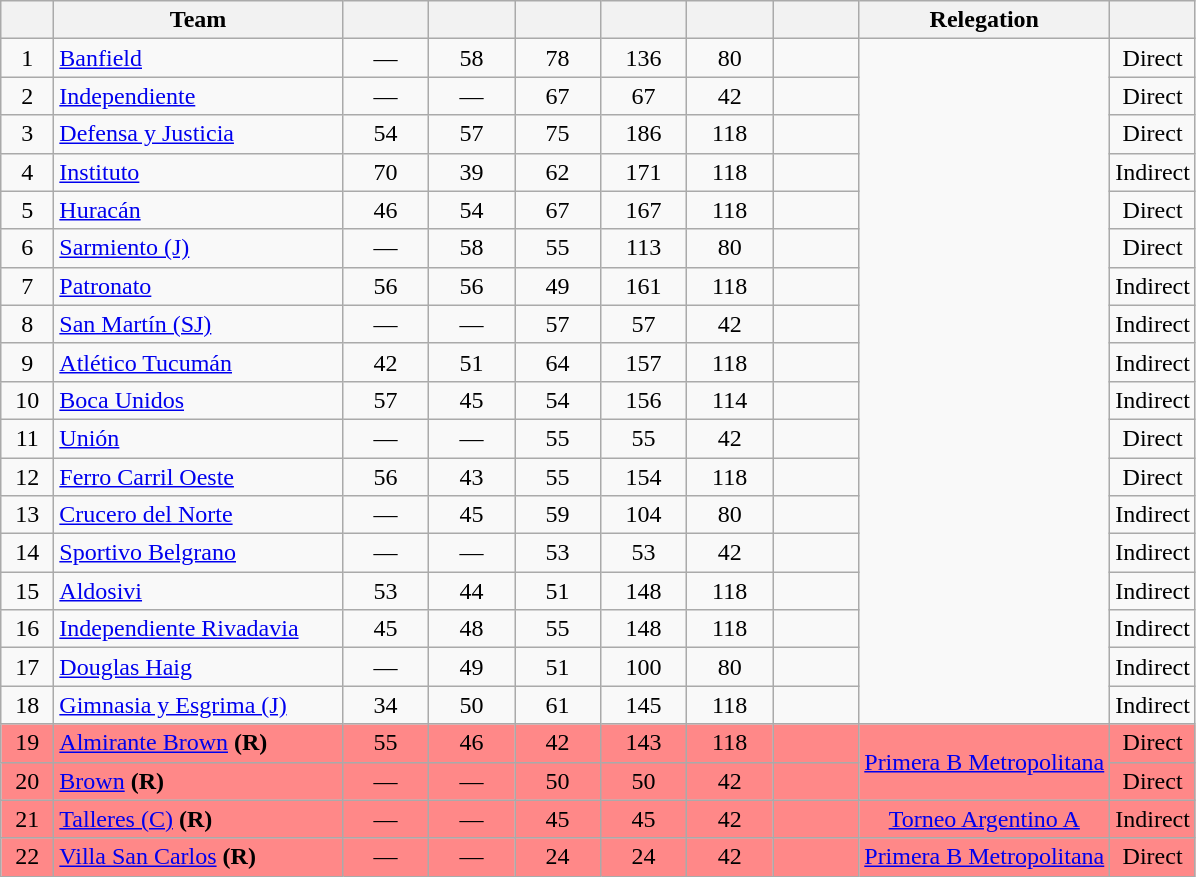<table class="wikitable" style="text-align: center;">
<tr>
<th width=28><br></th>
<th width=185>Team</th>
<th width=50></th>
<th width=50></th>
<th width=50></th>
<th width=50></th>
<th width=50></th>
<th width=50><br></th>
<th>Relegation</th>
<th><br></th>
</tr>
<tr>
<td>1</td>
<td align="left"><a href='#'>Banfield</a></td>
<td>—</td>
<td>58</td>
<td>78</td>
<td>136</td>
<td>80</td>
<td><strong></strong></td>
<td rowspan=18></td>
<td>Direct</td>
</tr>
<tr>
<td>2</td>
<td align="left"><a href='#'>Independiente</a></td>
<td>—</td>
<td>—</td>
<td>67</td>
<td>67</td>
<td>42</td>
<td><strong></strong></td>
<td>Direct</td>
</tr>
<tr>
<td>3</td>
<td align="left"><a href='#'>Defensa y Justicia</a></td>
<td>54</td>
<td>57</td>
<td>75</td>
<td>186</td>
<td>118</td>
<td><strong></strong></td>
<td>Direct</td>
</tr>
<tr>
<td>4</td>
<td align="left"><a href='#'>Instituto</a></td>
<td>70</td>
<td>39</td>
<td>62</td>
<td>171</td>
<td>118</td>
<td><strong></strong></td>
<td>Indirect</td>
</tr>
<tr>
<td>5</td>
<td align="left"><a href='#'>Huracán</a></td>
<td>46</td>
<td>54</td>
<td>67</td>
<td>167</td>
<td>118</td>
<td><strong></strong></td>
<td>Direct</td>
</tr>
<tr>
<td>6</td>
<td align="left"><a href='#'>Sarmiento (J)</a></td>
<td>—</td>
<td>58</td>
<td>55</td>
<td>113</td>
<td>80</td>
<td><strong></strong></td>
<td>Direct</td>
</tr>
<tr>
<td>7</td>
<td align="left"><a href='#'>Patronato</a></td>
<td>56</td>
<td>56</td>
<td>49</td>
<td>161</td>
<td>118</td>
<td><strong></strong></td>
<td>Indirect</td>
</tr>
<tr>
<td>8</td>
<td align="left"><a href='#'>San Martín (SJ)</a></td>
<td>—</td>
<td>—</td>
<td>57</td>
<td>57</td>
<td>42</td>
<td><strong></strong></td>
<td>Indirect</td>
</tr>
<tr>
<td>9</td>
<td align="left"><a href='#'>Atlético Tucumán</a></td>
<td>42</td>
<td>51</td>
<td>64</td>
<td>157</td>
<td>118</td>
<td><strong></strong></td>
<td>Indirect</td>
</tr>
<tr>
<td>10</td>
<td align="left"><a href='#'>Boca Unidos</a></td>
<td>57</td>
<td>45</td>
<td>54</td>
<td>156</td>
<td>114</td>
<td><strong></strong></td>
<td>Indirect</td>
</tr>
<tr>
<td>11</td>
<td align="left"><a href='#'>Unión</a></td>
<td>—</td>
<td>—</td>
<td>55</td>
<td>55</td>
<td>42</td>
<td><strong></strong></td>
<td>Direct</td>
</tr>
<tr>
<td>12</td>
<td align="left"><a href='#'>Ferro Carril Oeste</a></td>
<td>56</td>
<td>43</td>
<td>55</td>
<td>154</td>
<td>118</td>
<td><strong></strong></td>
<td>Direct</td>
</tr>
<tr>
<td>13</td>
<td align="left"><a href='#'>Crucero del Norte</a></td>
<td>—</td>
<td>45</td>
<td>59</td>
<td>104</td>
<td>80</td>
<td><strong></strong></td>
<td>Indirect</td>
</tr>
<tr>
<td>14</td>
<td align="left"><a href='#'>Sportivo Belgrano</a></td>
<td>—</td>
<td>—</td>
<td>53</td>
<td>53</td>
<td>42</td>
<td><strong></strong></td>
<td>Indirect</td>
</tr>
<tr>
<td>15</td>
<td align="left"><a href='#'>Aldosivi</a></td>
<td>53</td>
<td>44</td>
<td>51</td>
<td>148</td>
<td>118</td>
<td><strong></strong></td>
<td>Indirect</td>
</tr>
<tr>
<td>16</td>
<td align="left"><a href='#'>Independiente Rivadavia</a></td>
<td>45</td>
<td>48</td>
<td>55</td>
<td>148</td>
<td>118</td>
<td><strong></strong></td>
<td>Indirect</td>
</tr>
<tr>
<td>17</td>
<td align="left"><a href='#'>Douglas Haig</a></td>
<td>—</td>
<td>49</td>
<td>51</td>
<td>100</td>
<td>80</td>
<td><strong></strong></td>
<td>Indirect</td>
</tr>
<tr>
<td>18</td>
<td align="left"><a href='#'>Gimnasia y Esgrima (J)</a></td>
<td>34</td>
<td>50</td>
<td>61</td>
<td>145</td>
<td>118</td>
<td><strong></strong></td>
<td>Indirect</td>
</tr>
<tr bgcolor=#FF8888>
<td>19</td>
<td align="left"><a href='#'>Almirante Brown</a> <strong>(R)</strong></td>
<td>55</td>
<td>46</td>
<td>42</td>
<td>143</td>
<td>118</td>
<td><strong></strong></td>
<td rowspan=2><a href='#'>Primera B Metropolitana</a></td>
<td>Direct</td>
</tr>
<tr bgcolor=#FF8888>
<td>20</td>
<td align="left"><a href='#'>Brown</a> <strong>(R)</strong></td>
<td>—</td>
<td>—</td>
<td>50</td>
<td>50</td>
<td>42</td>
<td><strong></strong></td>
<td>Direct</td>
</tr>
<tr bgcolor=#FF8888>
<td>21</td>
<td align="left"><a href='#'>Talleres (C)</a> <strong>(R)</strong></td>
<td>—</td>
<td>—</td>
<td>45</td>
<td>45</td>
<td>42</td>
<td><strong></strong></td>
<td><a href='#'>Torneo Argentino A</a></td>
<td>Indirect</td>
</tr>
<tr bgcolor=#FF8888>
<td>22</td>
<td align="left"><a href='#'>Villa San Carlos</a> <strong>(R)</strong></td>
<td>—</td>
<td>—</td>
<td>24</td>
<td>24</td>
<td>42</td>
<td><strong></strong></td>
<td><a href='#'>Primera B Metropolitana</a></td>
<td>Direct</td>
</tr>
</table>
